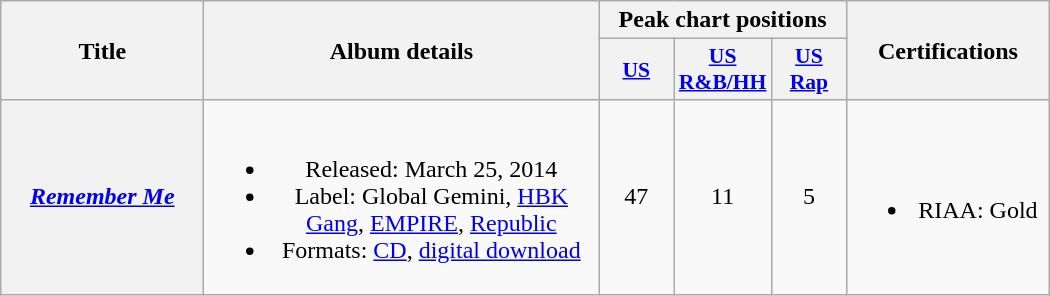<table class="wikitable plainrowheaders" style="text-align:center;">
<tr>
<th scope="col" rowspan="2" style="width:8em;">Title</th>
<th scope="col" rowspan="2" style="width:16em;">Album details</th>
<th scope="col" colspan="3">Peak chart positions</th>
<th scope="col" rowspan="2" style="width:8em;">Certifications</th>
</tr>
<tr>
<th scope="col" style="width:3em;font-size:90%;"><a href='#'>US</a><br></th>
<th scope="col" style="width:3em;font-size:90%;"><a href='#'>US<br>R&B/HH</a><br></th>
<th scope="col" style="width:3em;font-size:90%;"><a href='#'>US<br>Rap</a><br></th>
</tr>
<tr>
<th scope="row"><em><a href='#'>Remember Me</a></em></th>
<td><br><ul><li>Released: March 25, 2014</li><li>Label: Global Gemini, <a href='#'>HBK Gang</a>, <a href='#'>EMPIRE</a>, <a href='#'>Republic</a></li><li>Formats: <a href='#'>CD</a>, <a href='#'>digital download</a></li></ul></td>
<td>47</td>
<td>11</td>
<td>5</td>
<td><br><ul><li>RIAA: Gold</li></ul></td>
</tr>
</table>
